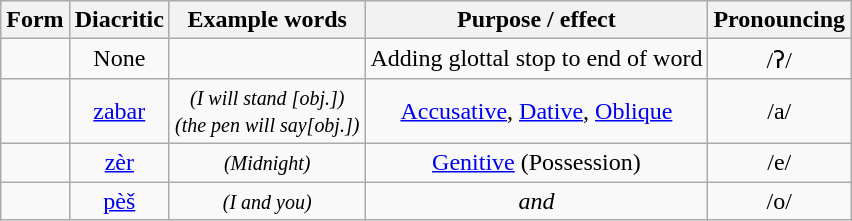<table class="wikitable" style="text-align:center">
<tr>
<th scope="col">Form</th>
<th scope="col">Diacritic</th>
<th scope="col">Example words</th>
<th scope="col">Purpose / effect</th>
<th>Pronouncing</th>
</tr>
<tr>
<td lang="bal" style="font-size:large;"></td>
<td>None</td>
<td lang="bal" style="font-size:large;"></td>
<td>Adding glottal stop to end of word</td>
<td>/ʔ/</td>
</tr>
<tr>
<td lang="bal" style="font-size:large;"></td>
<td><a href='#'>zabar</a></td>
<td lang="bal"> <small><em>(I will stand [obj.])</em></small><br> <small><em>(the pen will say[obj.])</em></small></td>
<td><a href='#'>Accusative</a>, <a href='#'>Dative</a>, <a href='#'>Oblique</a></td>
<td>/a/</td>
</tr>
<tr>
<td lang="bal" style="font-size:large;"></td>
<td><a href='#'>zèr</a></td>
<td lang="bal"> <small><em>(Midnight)</em></small></td>
<td><a href='#'>Genitive</a> (Possession)</td>
<td>/e/</td>
</tr>
<tr>
<td lang="bal" style="font-size:large;"></td>
<td><a href='#'>pèš</a></td>
<td lang="bal"> <small><em>(I and you)</em></small></td>
<td><em>and</em></td>
<td>/o/</td>
</tr>
</table>
